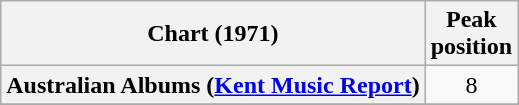<table class="wikitable sortable plainrowheaders" style="text-align:center">
<tr>
<th scope="col">Chart (1971)</th>
<th scope="col">Peak<br> position</th>
</tr>
<tr>
<th scope="row">Australian Albums (<a href='#'>Kent Music Report</a>)</th>
<td>8</td>
</tr>
<tr>
</tr>
<tr>
</tr>
<tr>
</tr>
<tr>
</tr>
<tr>
</tr>
<tr>
</tr>
</table>
